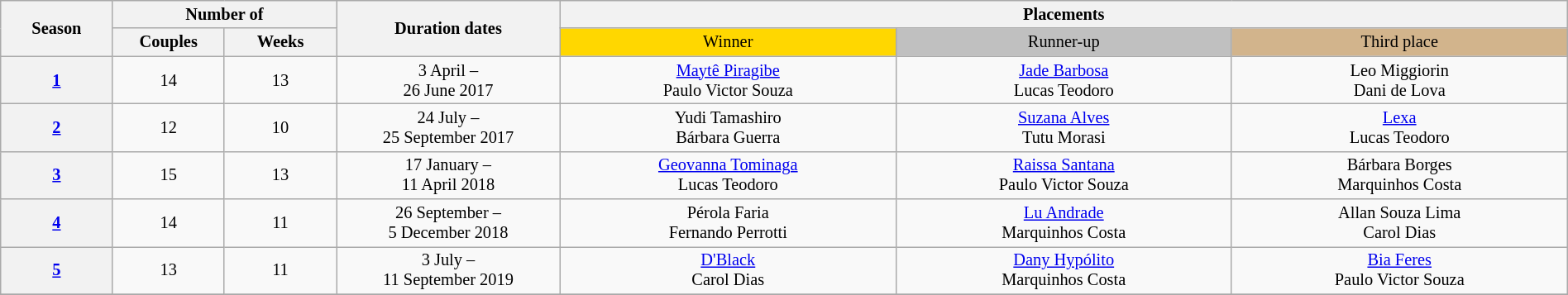<table class="wikitable" style="white-space:nowrap; text-align:center; font-size:85%; width:100%;">
<tr>
<th rowspan="2" style="width:05%;">Season</th>
<th colspan="2" style="width:10%;">Number of</th>
<th rowspan="2" style="width:10%;">Duration dates</th>
<th colspan="3" style="width:45%;">Placements</th>
</tr>
<tr>
<th style="width:05%;">Couples</th>
<th style="width:05%;">Weeks</th>
<td style="width:15%;"  bgcolor="FFD700">Winner</td>
<td style="width:15%;"  bgcolor="C0C0C0">Runner-up</td>
<td style="width:15%;"  bgcolor="D2B48C">Third place</td>
</tr>
<tr>
<th><a href='#'>1</a></th>
<td>14</td>
<td>13</td>
<td>3 April –<br>26 June 2017</td>
<td><a href='#'>Maytê Piragibe</a><br>Paulo Victor Souza</td>
<td><a href='#'>Jade Barbosa</a><br>Lucas Teodoro</td>
<td>Leo Miggiorin<br>Dani de Lova</td>
</tr>
<tr>
<th><a href='#'>2</a></th>
<td>12</td>
<td>10</td>
<td>24 July –<br>25 September 2017</td>
<td>Yudi Tamashiro<br>Bárbara Guerra</td>
<td><a href='#'>Suzana Alves</a><br>Tutu Morasi</td>
<td><a href='#'>Lexa</a><br>Lucas Teodoro</td>
</tr>
<tr>
<th><a href='#'>3</a></th>
<td>15</td>
<td>13</td>
<td>17 January –<br>11 April 2018</td>
<td><a href='#'>Geovanna Tominaga</a><br>Lucas Teodoro</td>
<td><a href='#'>Raissa Santana</a><br>Paulo Victor Souza</td>
<td>Bárbara Borges<br>Marquinhos Costa</td>
</tr>
<tr>
<th><a href='#'>4</a></th>
<td>14</td>
<td>11</td>
<td>26 September –<br>5 December 2018</td>
<td>Pérola Faria<br>Fernando Perrotti</td>
<td><a href='#'>Lu Andrade</a><br>Marquinhos Costa</td>
<td>Allan Souza Lima<br>Carol Dias</td>
</tr>
<tr>
<th><a href='#'>5</a></th>
<td>13</td>
<td>11</td>
<td>3 July –<br>11 September 2019</td>
<td><a href='#'>D'Black</a><br>Carol Dias</td>
<td><a href='#'>Dany Hypólito</a><br>Marquinhos Costa</td>
<td><a href='#'>Bia Feres</a><br>Paulo Victor Souza</td>
</tr>
<tr>
</tr>
</table>
